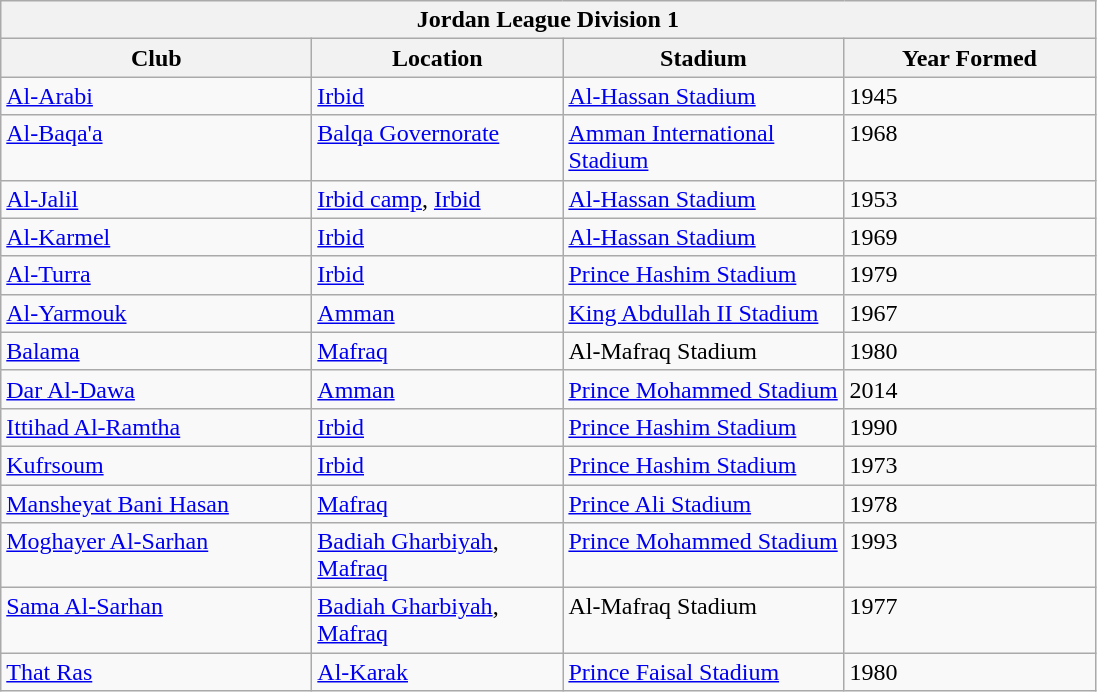<table class="wikitable">
<tr>
<th colspan="4">Jordan League Division 1</th>
</tr>
<tr>
<th style="width:200px;">Club</th>
<th style="width:160px;">Location</th>
<th style="width:180px;">Stadium</th>
<th style="width:160px;">Year Formed</th>
</tr>
<tr style="vertical-align:top;">
<td><a href='#'>Al-Arabi</a></td>
<td><a href='#'>Irbid</a></td>
<td><a href='#'>Al-Hassan Stadium</a></td>
<td>1945</td>
</tr>
<tr style="vertical-align:top;">
<td><a href='#'>Al-Baqa'a</a></td>
<td><a href='#'>Balqa Governorate</a></td>
<td><a href='#'>Amman International Stadium</a></td>
<td>1968</td>
</tr>
<tr style="vertical-align:top;">
<td><a href='#'>Al-Jalil</a></td>
<td><a href='#'>Irbid camp</a>, <a href='#'>Irbid</a></td>
<td><a href='#'>Al-Hassan Stadium</a></td>
<td>1953</td>
</tr>
<tr style="vertical-align:top;">
<td><a href='#'>Al-Karmel</a></td>
<td><a href='#'>Irbid</a></td>
<td><a href='#'>Al-Hassan Stadium</a></td>
<td>1969</td>
</tr>
<tr style="vertical-align:top;">
<td><a href='#'>Al-Turra</a></td>
<td><a href='#'>Irbid</a></td>
<td><a href='#'>Prince Hashim Stadium</a></td>
<td>1979</td>
</tr>
<tr style="vertical-align:top;">
<td><a href='#'>Al-Yarmouk</a></td>
<td><a href='#'>Amman</a></td>
<td><a href='#'>King Abdullah II Stadium</a></td>
<td>1967</td>
</tr>
<tr style="vertical-align:top;">
<td><a href='#'>Balama</a></td>
<td><a href='#'>Mafraq</a></td>
<td>Al-Mafraq Stadium</td>
<td>1980</td>
</tr>
<tr style="vertical-align:top;">
<td><a href='#'>Dar Al-Dawa</a></td>
<td><a href='#'>Amman</a></td>
<td><a href='#'>Prince Mohammed Stadium</a></td>
<td>2014</td>
</tr>
<tr style="vertical-align:top;">
<td><a href='#'>Ittihad Al-Ramtha</a></td>
<td><a href='#'>Irbid</a></td>
<td><a href='#'>Prince Hashim Stadium</a></td>
<td>1990</td>
</tr>
<tr style="vertical-align:top;">
<td><a href='#'>Kufrsoum</a></td>
<td><a href='#'>Irbid</a></td>
<td><a href='#'>Prince Hashim Stadium</a></td>
<td>1973</td>
</tr>
<tr style="vertical-align:top;">
<td><a href='#'>Mansheyat Bani Hasan</a></td>
<td><a href='#'>Mafraq</a></td>
<td><a href='#'>Prince Ali Stadium</a></td>
<td>1978</td>
</tr>
<tr style="vertical-align:top;">
<td><a href='#'>Moghayer Al-Sarhan</a></td>
<td><a href='#'>Badiah Gharbiyah</a>, <a href='#'>Mafraq</a></td>
<td><a href='#'>Prince Mohammed Stadium</a></td>
<td>1993</td>
</tr>
<tr style="vertical-align:top;">
<td><a href='#'>Sama Al-Sarhan</a></td>
<td><a href='#'>Badiah Gharbiyah</a>, <a href='#'>Mafraq</a></td>
<td>Al-Mafraq Stadium</td>
<td>1977</td>
</tr>
<tr style="vertical-align:top;">
<td><a href='#'>That Ras</a></td>
<td><a href='#'>Al-Karak</a></td>
<td><a href='#'>Prince Faisal Stadium</a></td>
<td>1980</td>
</tr>
</table>
